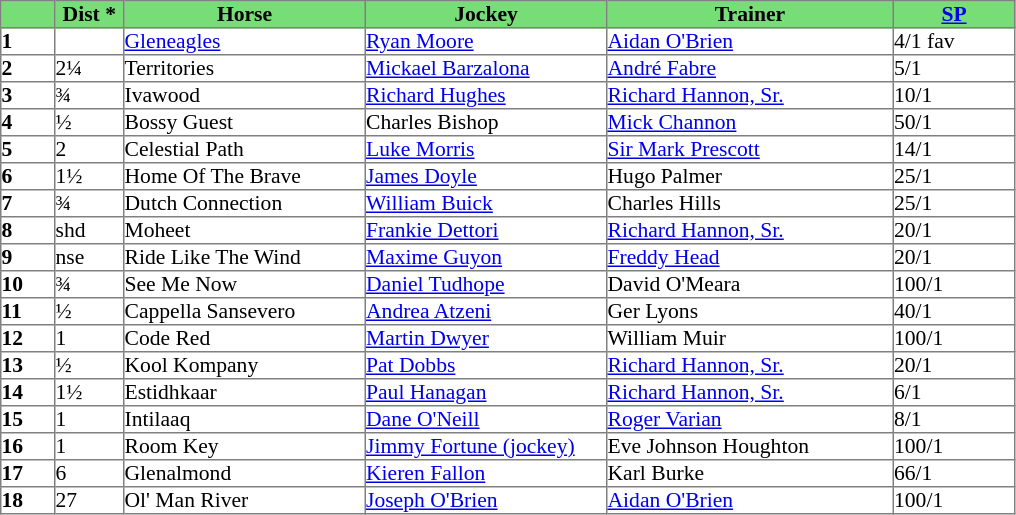<table border="1" cellpadding="0" style="border-collapse: collapse; font-size:90%">
<tr style="background:#7d7; text-align:center;">
<td style="width:35px;"></td>
<td style="width:45px;"><strong>Dist *</strong></td>
<td style="width:160px;"><strong>Horse</strong></td>
<td style="width:160px;"><strong>Jockey</strong></td>
<td style="width:190px;"><strong>Trainer</strong></td>
<td style="width:80px;"><strong><a href='#'>SP</a></strong></td>
</tr>
<tr>
<td><strong>1</strong></td>
<td></td>
<td><a href='#'>Gleneagles</a></td>
<td><a href='#'>Ryan Moore</a></td>
<td><a href='#'>Aidan O'Brien</a></td>
<td>4/1 fav</td>
</tr>
<tr>
<td><strong>2</strong></td>
<td>2¼</td>
<td>Territories</td>
<td><a href='#'>Mickael Barzalona</a></td>
<td><a href='#'>André Fabre</a></td>
<td>5/1</td>
</tr>
<tr>
<td><strong>3</strong></td>
<td>¾</td>
<td>Ivawood</td>
<td><a href='#'>Richard Hughes</a></td>
<td><a href='#'>Richard Hannon, Sr.</a></td>
<td>10/1</td>
</tr>
<tr>
<td><strong>4</strong></td>
<td>½</td>
<td>Bossy Guest</td>
<td>Charles Bishop</td>
<td><a href='#'>Mick Channon</a></td>
<td>50/1</td>
</tr>
<tr>
<td><strong>5</strong></td>
<td>2</td>
<td>Celestial Path</td>
<td><a href='#'>Luke Morris</a></td>
<td><a href='#'>Sir Mark Prescott</a></td>
<td>14/1</td>
</tr>
<tr>
<td><strong>6</strong></td>
<td>1½</td>
<td>Home Of The Brave</td>
<td><a href='#'>James Doyle</a></td>
<td>Hugo Palmer</td>
<td>25/1</td>
</tr>
<tr>
<td><strong>7</strong></td>
<td>¾</td>
<td>Dutch Connection</td>
<td><a href='#'>William Buick</a></td>
<td>Charles Hills</td>
<td>25/1</td>
</tr>
<tr>
<td><strong>8</strong></td>
<td>shd</td>
<td>Moheet</td>
<td><a href='#'>Frankie Dettori</a></td>
<td><a href='#'>Richard Hannon, Sr.</a></td>
<td>20/1</td>
</tr>
<tr>
<td><strong>9</strong></td>
<td>nse</td>
<td>Ride Like The Wind</td>
<td><a href='#'>Maxime Guyon</a></td>
<td><a href='#'>Freddy Head</a></td>
<td>20/1</td>
</tr>
<tr>
<td><strong>10</strong></td>
<td>¾</td>
<td>See Me Now</td>
<td><a href='#'>Daniel Tudhope</a></td>
<td>David O'Meara</td>
<td>100/1</td>
</tr>
<tr>
<td><strong>11</strong></td>
<td>½</td>
<td>Cappella Sansevero</td>
<td><a href='#'>Andrea Atzeni</a></td>
<td>Ger Lyons</td>
<td>40/1</td>
</tr>
<tr>
<td><strong>12</strong></td>
<td>1</td>
<td>Code Red</td>
<td><a href='#'>Martin Dwyer</a></td>
<td>William Muir</td>
<td>100/1</td>
</tr>
<tr>
<td><strong>13</strong></td>
<td>½</td>
<td>Kool Kompany</td>
<td><a href='#'>Pat Dobbs</a></td>
<td><a href='#'>Richard Hannon, Sr.</a></td>
<td>20/1</td>
</tr>
<tr>
<td><strong>14</strong></td>
<td>1½</td>
<td>Estidhkaar</td>
<td><a href='#'>Paul Hanagan</a></td>
<td><a href='#'>Richard Hannon, Sr.</a></td>
<td>6/1</td>
</tr>
<tr>
<td><strong>15</strong></td>
<td>1</td>
<td>Intilaaq</td>
<td><a href='#'>Dane O'Neill</a></td>
<td><a href='#'>Roger Varian</a></td>
<td>8/1</td>
</tr>
<tr>
<td><strong>16</strong></td>
<td>1</td>
<td>Room Key</td>
<td><a href='#'>Jimmy Fortune (jockey)</a></td>
<td>Eve Johnson Houghton</td>
<td>100/1</td>
</tr>
<tr>
<td><strong>17</strong></td>
<td>6</td>
<td>Glenalmond</td>
<td><a href='#'>Kieren Fallon</a></td>
<td>Karl Burke</td>
<td>66/1</td>
</tr>
<tr>
<td><strong>18</strong></td>
<td>27</td>
<td>Ol' Man River</td>
<td><a href='#'>Joseph O'Brien</a></td>
<td><a href='#'>Aidan O'Brien</a></td>
<td>100/1</td>
</tr>
</table>
